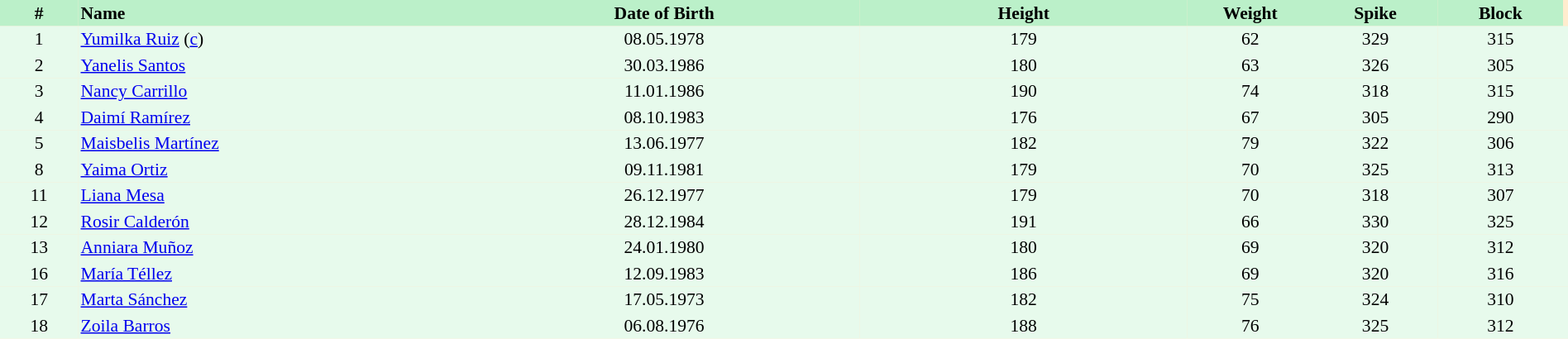<table border=0 cellpadding=2 cellspacing=0  |- bgcolor=#FFECCE style="text-align:center; font-size:90%;" width=100%>
<tr bgcolor=#BBF0C9>
<th width=5%>#</th>
<th width=25% align=left>Name</th>
<th width=25%>Date of Birth</th>
<th width=21%>Height</th>
<th width=8%>Weight</th>
<th width=8%>Spike</th>
<th width=8%>Block</th>
</tr>
<tr bgcolor=#E7FAEC>
<td>1</td>
<td align=left><a href='#'>Yumilka Ruiz</a> (<a href='#'>c</a>)</td>
<td>08.05.1978</td>
<td>179</td>
<td>62</td>
<td>329</td>
<td>315</td>
<td></td>
</tr>
<tr bgcolor=#E7FAEC>
<td>2</td>
<td align=left><a href='#'>Yanelis Santos</a></td>
<td>30.03.1986</td>
<td>180</td>
<td>63</td>
<td>326</td>
<td>305</td>
<td></td>
</tr>
<tr bgcolor=#E7FAEC>
<td>3</td>
<td align=left><a href='#'>Nancy Carrillo</a></td>
<td>11.01.1986</td>
<td>190</td>
<td>74</td>
<td>318</td>
<td>315</td>
<td></td>
</tr>
<tr bgcolor=#E7FAEC>
<td>4</td>
<td align=left><a href='#'>Daimí Ramírez</a></td>
<td>08.10.1983</td>
<td>176</td>
<td>67</td>
<td>305</td>
<td>290</td>
<td></td>
</tr>
<tr bgcolor=#E7FAEC>
<td>5</td>
<td align=left><a href='#'>Maisbelis Martínez</a></td>
<td>13.06.1977</td>
<td>182</td>
<td>79</td>
<td>322</td>
<td>306</td>
<td></td>
</tr>
<tr bgcolor=#E7FAEC>
<td>8</td>
<td align=left><a href='#'>Yaima Ortiz</a></td>
<td>09.11.1981</td>
<td>179</td>
<td>70</td>
<td>325</td>
<td>313</td>
<td></td>
</tr>
<tr bgcolor=#E7FAEC>
<td>11</td>
<td align=left><a href='#'>Liana Mesa</a></td>
<td>26.12.1977</td>
<td>179</td>
<td>70</td>
<td>318</td>
<td>307</td>
<td></td>
</tr>
<tr bgcolor=#E7FAEC>
<td>12</td>
<td align=left><a href='#'>Rosir Calderón</a></td>
<td>28.12.1984</td>
<td>191</td>
<td>66</td>
<td>330</td>
<td>325</td>
<td></td>
</tr>
<tr bgcolor=#E7FAEC>
<td>13</td>
<td align=left><a href='#'>Anniara Muñoz</a></td>
<td>24.01.1980</td>
<td>180</td>
<td>69</td>
<td>320</td>
<td>312</td>
<td></td>
</tr>
<tr bgcolor=#E7FAEC>
<td>16</td>
<td align=left><a href='#'>María Téllez</a></td>
<td>12.09.1983</td>
<td>186</td>
<td>69</td>
<td>320</td>
<td>316</td>
<td></td>
</tr>
<tr bgcolor=#E7FAEC>
<td>17</td>
<td align=left><a href='#'>Marta Sánchez</a></td>
<td>17.05.1973</td>
<td>182</td>
<td>75</td>
<td>324</td>
<td>310</td>
<td></td>
</tr>
<tr bgcolor=#E7FAEC>
<td>18</td>
<td align=left><a href='#'>Zoila Barros</a></td>
<td>06.08.1976</td>
<td>188</td>
<td>76</td>
<td>325</td>
<td>312</td>
<td></td>
</tr>
</table>
